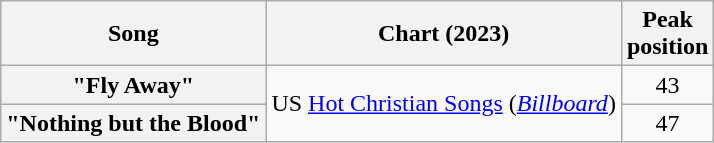<table class="wikitable sortable plainrowheaders" style="text-align:center">
<tr>
<th scope="col">Song</th>
<th scope="col">Chart (2023)</th>
<th scope="col">Peak<br>position</th>
</tr>
<tr>
<th scope="row">"Fly Away"</th>
<td rowspan="2">US <a href='#'>Hot Christian Songs</a> (<em><a href='#'>Billboard</a></em>)</td>
<td>43</td>
</tr>
<tr>
<th scope="row">"Nothing but the Blood"</th>
<td>47</td>
</tr>
</table>
